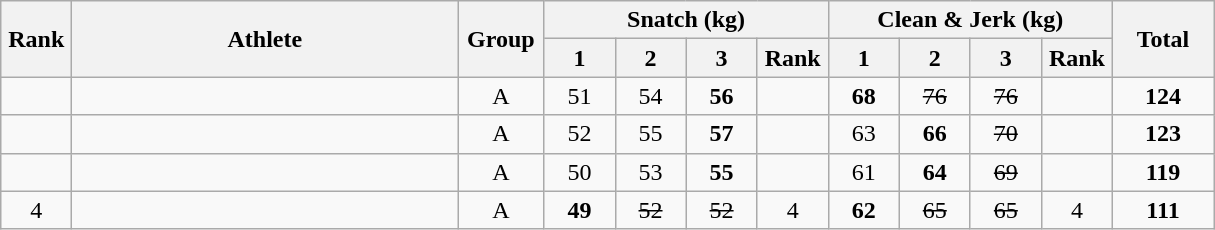<table class = "wikitable" style="text-align:center;">
<tr>
<th rowspan=2 width=40>Rank</th>
<th rowspan=2 width=250>Athlete</th>
<th rowspan=2 width=50>Group</th>
<th colspan=4>Snatch (kg)</th>
<th colspan=4>Clean & Jerk (kg)</th>
<th rowspan=2 width=60>Total</th>
</tr>
<tr>
<th width=40>1</th>
<th width=40>2</th>
<th width=40>3</th>
<th width=40>Rank</th>
<th width=40>1</th>
<th width=40>2</th>
<th width=40>3</th>
<th width=40>Rank</th>
</tr>
<tr>
<td></td>
<td align=left></td>
<td>A</td>
<td>51</td>
<td>54</td>
<td><strong>56</strong></td>
<td></td>
<td><strong>68</strong></td>
<td><s>76</s></td>
<td><s>76</s></td>
<td></td>
<td><strong>124</strong></td>
</tr>
<tr>
<td></td>
<td align=left></td>
<td>A</td>
<td>52</td>
<td>55</td>
<td><strong>57</strong></td>
<td></td>
<td>63</td>
<td><strong>66</strong></td>
<td><s>70</s></td>
<td></td>
<td><strong>123</strong></td>
</tr>
<tr>
<td></td>
<td align=left></td>
<td>A</td>
<td>50</td>
<td>53</td>
<td><strong>55</strong></td>
<td></td>
<td>61</td>
<td><strong>64</strong></td>
<td><s>69</s></td>
<td></td>
<td><strong>119</strong></td>
</tr>
<tr>
<td>4</td>
<td align=left></td>
<td>A</td>
<td><strong>49</strong></td>
<td><s>52</s></td>
<td><s>52</s></td>
<td>4</td>
<td><strong>62</strong></td>
<td><s>65</s></td>
<td><s>65</s></td>
<td>4</td>
<td><strong>111</strong></td>
</tr>
</table>
